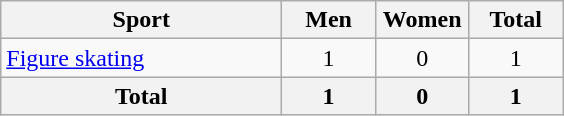<table class="wikitable sortable" style="text-align:center;">
<tr>
<th width=180>Sport</th>
<th width=55>Men</th>
<th width=55>Women</th>
<th width=55>Total</th>
</tr>
<tr>
<td align=left><a href='#'>Figure skating</a></td>
<td>1</td>
<td>0</td>
<td>1</td>
</tr>
<tr>
<th>Total</th>
<th>1</th>
<th>0</th>
<th>1</th>
</tr>
</table>
